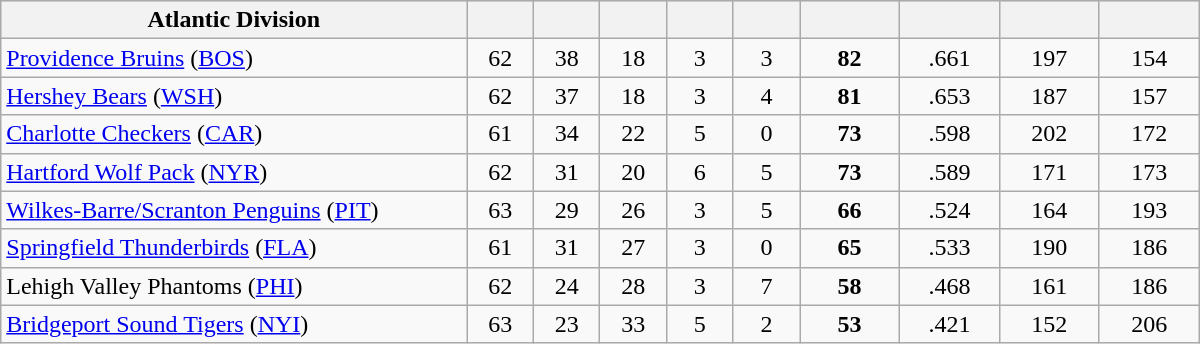<table class="wikitable" style="text-align:center; width:50em">
<tr bgcolor="#DDDDFF">
<th width="35%">Atlantic Division</th>
<th width="5%"></th>
<th width="5%"></th>
<th width="5%"></th>
<th width="5%"></th>
<th width="5%"></th>
<th width="7.5%"></th>
<th width="7.5%"></th>
<th width="7.5%"></th>
<th width="7.5%"></th>
</tr>
<tr bgcolor=>
<td align=left><a href='#'>Providence Bruins</a> (<a href='#'>BOS</a>)</td>
<td>62</td>
<td>38</td>
<td>18</td>
<td>3</td>
<td>3</td>
<td><strong>82</strong></td>
<td>.661</td>
<td>197</td>
<td>154</td>
</tr>
<tr bgcolor=>
<td align=left><a href='#'>Hershey Bears</a> (<a href='#'>WSH</a>)</td>
<td>62</td>
<td>37</td>
<td>18</td>
<td>3</td>
<td>4</td>
<td><strong>81</strong></td>
<td>.653</td>
<td>187</td>
<td>157</td>
</tr>
<tr bgcolor=>
<td align=left><a href='#'>Charlotte Checkers</a> (<a href='#'>CAR</a>)</td>
<td>61</td>
<td>34</td>
<td>22</td>
<td>5</td>
<td>0</td>
<td><strong>73</strong></td>
<td>.598</td>
<td>202</td>
<td>172</td>
</tr>
<tr bgcolor=>
<td align=left><a href='#'>Hartford Wolf Pack</a> (<a href='#'>NYR</a>)</td>
<td>62</td>
<td>31</td>
<td>20</td>
<td>6</td>
<td>5</td>
<td><strong>73</strong></td>
<td>.589</td>
<td>171</td>
<td>173</td>
</tr>
<tr bgcolor=>
<td align=left><a href='#'>Wilkes-Barre/Scranton Penguins</a> (<a href='#'>PIT</a>)</td>
<td>63</td>
<td>29</td>
<td>26</td>
<td>3</td>
<td>5</td>
<td><strong>66</strong></td>
<td>.524</td>
<td>164</td>
<td>193</td>
</tr>
<tr bgcolor=>
<td align=left><a href='#'>Springfield Thunderbirds</a> (<a href='#'>FLA</a>)</td>
<td>61</td>
<td>31</td>
<td>27</td>
<td>3</td>
<td>0</td>
<td><strong>65</strong></td>
<td>.533</td>
<td>190</td>
<td>186</td>
</tr>
<tr bgcolor=>
<td align=left>Lehigh Valley Phantoms (<a href='#'>PHI</a>)</td>
<td>62</td>
<td>24</td>
<td>28</td>
<td>3</td>
<td>7</td>
<td><strong>58</strong></td>
<td>.468</td>
<td>161</td>
<td>186</td>
</tr>
<tr bgcolor=>
<td align=left><a href='#'>Bridgeport Sound Tigers</a> (<a href='#'>NYI</a>)</td>
<td>63</td>
<td>23</td>
<td>33</td>
<td>5</td>
<td>2</td>
<td><strong>53</strong></td>
<td>.421</td>
<td>152</td>
<td>206</td>
</tr>
</table>
